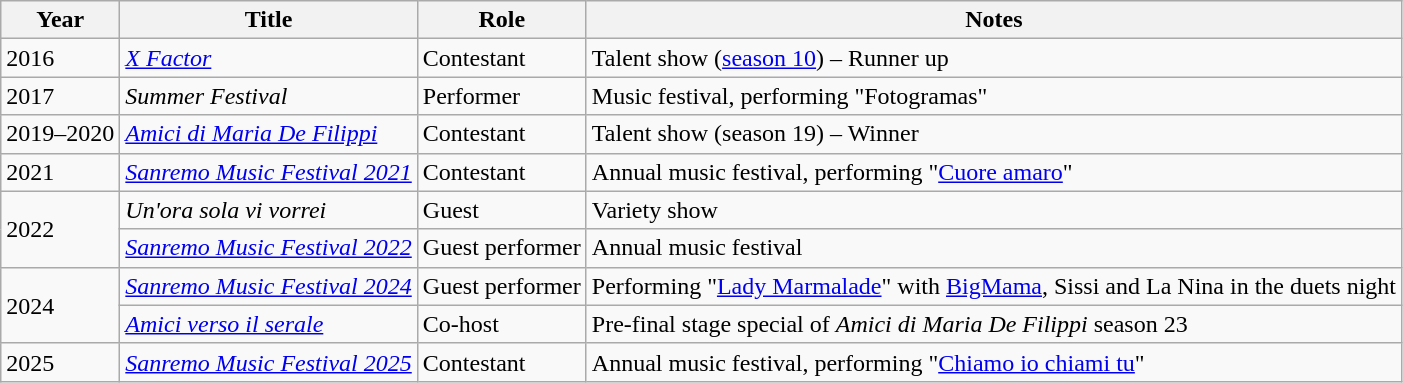<table class="wikitable">
<tr>
<th>Year</th>
<th>Title</th>
<th>Role</th>
<th>Notes</th>
</tr>
<tr>
<td>2016</td>
<td><em><a href='#'>X Factor</a></em></td>
<td>Contestant</td>
<td>Talent show (<a href='#'>season 10</a>) – Runner up</td>
</tr>
<tr>
<td>2017</td>
<td><em>Summer Festival</em></td>
<td>Performer</td>
<td>Music festival, performing "Fotogramas"</td>
</tr>
<tr>
<td>2019–2020</td>
<td><em><a href='#'>Amici di Maria De Filippi</a></em></td>
<td>Contestant</td>
<td>Talent show (season 19) – Winner</td>
</tr>
<tr>
<td>2021</td>
<td><em><a href='#'>Sanremo Music Festival 2021</a></em></td>
<td>Contestant</td>
<td>Annual music festival, performing "<a href='#'>Cuore amaro</a>"</td>
</tr>
<tr>
<td rowspan="2">2022</td>
<td><em>Un'ora sola vi vorrei</em></td>
<td>Guest</td>
<td>Variety show</td>
</tr>
<tr>
<td><em><a href='#'>Sanremo Music Festival 2022</a></em></td>
<td>Guest performer</td>
<td>Annual music festival</td>
</tr>
<tr>
<td rowspan=2>2024</td>
<td><em><a href='#'>Sanremo Music Festival 2024</a></em></td>
<td>Guest performer</td>
<td>Performing "<a href='#'>Lady Marmalade</a>" with <a href='#'>BigMama</a>, Sissi and La Nina in the duets night</td>
</tr>
<tr>
<td><em><a href='#'>Amici verso il serale</a></em></td>
<td>Co-host</td>
<td>Pre-final stage special of <em>Amici di Maria De Filippi</em> season 23</td>
</tr>
<tr>
<td>2025</td>
<td><em><a href='#'>Sanremo Music Festival 2025</a></em></td>
<td>Contestant</td>
<td>Annual music festival, performing "<a href='#'>Chiamo io chiami tu</a>"</td>
</tr>
</table>
